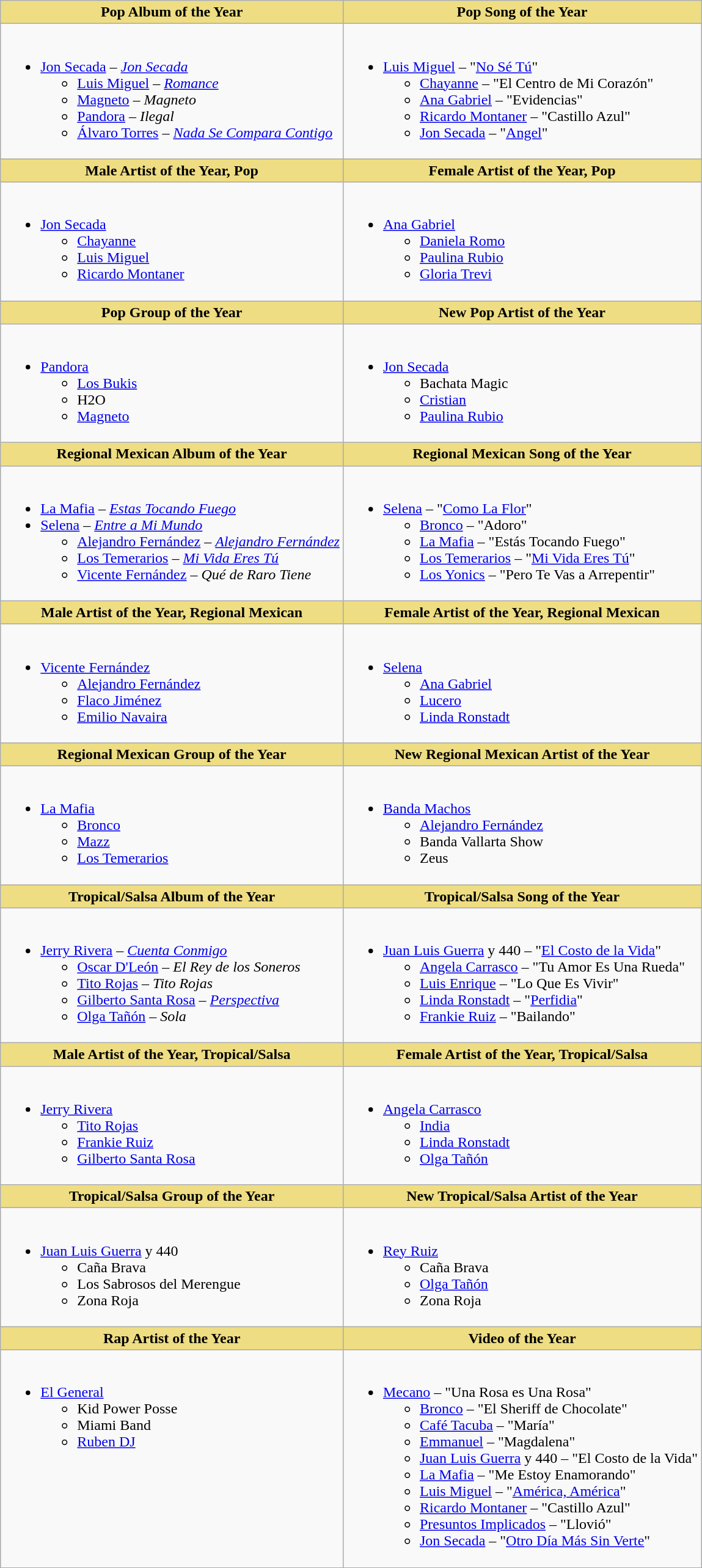<table class=wikitable>
<tr>
<th scope="col" style="background:#EEDD82;" ! style="width="50%">Pop Album of the Year</th>
<th scope="col" style="background:#EEDD82;" ! style="width="50%">Pop Song of the Year</th>
</tr>
<tr>
<td scope="row" valign="top"><br><ul><li><a href='#'>Jon Secada</a> – <em><a href='#'>Jon Secada</a></em><ul><li><a href='#'>Luis Miguel</a> – <em><a href='#'>Romance</a></em></li><li><a href='#'>Magneto</a> – <em>Magneto</em></li><li><a href='#'>Pandora</a> – <em>Ilegal</em></li><li><a href='#'>Álvaro Torres</a> – <em><a href='#'>Nada Se Compara Contigo</a></em></li></ul></li></ul></td>
<td scope="row" valign="top"><br><ul><li><a href='#'>Luis Miguel</a> – "<a href='#'>No Sé Tú</a>"<ul><li><a href='#'>Chayanne</a> – "El Centro de Mi Corazón"</li><li><a href='#'>Ana Gabriel</a> – "Evidencias"</li><li><a href='#'>Ricardo Montaner</a> – "Castillo Azul"</li><li><a href='#'>Jon Secada</a> – "<a href='#'>Angel</a>"</li></ul></li></ul></td>
</tr>
<tr>
<th scope="col" style="background:#EEDD82;" ! style="width="50%">Male Artist of the Year, Pop</th>
<th scope="col" style="background:#EEDD82;" ! style="width="50%">Female Artist of the Year, Pop</th>
</tr>
<tr>
<td scope="row" valign="top"><br><ul><li><a href='#'>Jon Secada</a><ul><li><a href='#'>Chayanne</a></li><li><a href='#'>Luis Miguel</a></li><li><a href='#'>Ricardo Montaner</a></li></ul></li></ul></td>
<td scope="row" valign="top"><br><ul><li><a href='#'>Ana Gabriel</a><ul><li><a href='#'>Daniela Romo</a></li><li><a href='#'>Paulina Rubio</a></li><li><a href='#'>Gloria Trevi</a></li></ul></li></ul></td>
</tr>
<tr>
<th scope="col" style="background:#EEDD82;" ! style="width="50%">Pop Group of the Year</th>
<th scope="col" style="background:#EEDD82;" ! style="width="50%">New Pop Artist of the Year</th>
</tr>
<tr>
<td scope="row" valign="top"><br><ul><li><a href='#'>Pandora</a><ul><li><a href='#'>Los Bukis</a></li><li>H2O</li><li><a href='#'>Magneto</a></li></ul></li></ul></td>
<td scope="row" valign="top"><br><ul><li><a href='#'>Jon Secada</a><ul><li>Bachata Magic</li><li><a href='#'>Cristian</a></li><li><a href='#'>Paulina Rubio</a></li></ul></li></ul></td>
</tr>
<tr>
<th scope="col" style="background:#EEDD82;" ! style="width="50%">Regional Mexican Album of the Year</th>
<th scope="col" style="background:#EEDD82;" ! style="width="50%">Regional Mexican Song of the Year</th>
</tr>
<tr>
<td scope="row" valign="top"><br><ul><li><a href='#'>La Mafia</a> – <em><a href='#'>Estas Tocando Fuego</a></em></li><li><a href='#'>Selena</a> – <em><a href='#'>Entre a Mi Mundo</a></em><ul><li><a href='#'>Alejandro Fernández</a> – <em><a href='#'>Alejandro Fernández</a></em></li><li><a href='#'>Los Temerarios</a> – <em><a href='#'>Mi Vida Eres Tú</a></em></li><li><a href='#'>Vicente Fernández</a> – <em>Qué de Raro Tiene</em></li></ul></li></ul></td>
<td scope="row" valign="top"><br><ul><li><a href='#'>Selena</a> – "<a href='#'>Como La Flor</a>"<ul><li><a href='#'>Bronco</a> – "Adoro"</li><li><a href='#'>La Mafia</a> – "Estás Tocando Fuego"</li><li><a href='#'>Los Temerarios</a> – "<a href='#'>Mi Vida Eres Tú</a>"</li><li><a href='#'>Los Yonics</a> – "Pero Te Vas a Arrepentir"</li></ul></li></ul></td>
</tr>
<tr>
<th scope="col" style="background:#EEDD82;" ! style="width="50%">Male Artist of the Year, Regional Mexican</th>
<th scope="col" style="background:#EEDD82;" ! style="width="50%">Female Artist of the Year, Regional Mexican</th>
</tr>
<tr>
<td scope="row" valign="top"><br><ul><li><a href='#'>Vicente Fernández</a><ul><li><a href='#'>Alejandro Fernández</a></li><li><a href='#'>Flaco Jiménez</a></li><li><a href='#'>Emilio Navaira</a></li></ul></li></ul></td>
<td scope="row" valign="top"><br><ul><li><a href='#'>Selena</a><ul><li><a href='#'>Ana Gabriel</a></li><li><a href='#'>Lucero</a></li><li><a href='#'>Linda Ronstadt</a></li></ul></li></ul></td>
</tr>
<tr>
<th scope="col" style="background:#EEDD82;" ! style="width="50%">Regional Mexican Group of the Year</th>
<th scope="col" style="background:#EEDD82;" ! style="width="50%">New Regional Mexican Artist of the Year</th>
</tr>
<tr>
<td scope="row" valign="top"><br><ul><li><a href='#'>La Mafia</a><ul><li><a href='#'>Bronco</a></li><li><a href='#'>Mazz</a></li><li><a href='#'>Los Temerarios</a></li></ul></li></ul></td>
<td scope="row" valign="top"><br><ul><li><a href='#'>Banda Machos</a><ul><li><a href='#'>Alejandro Fernández</a></li><li>Banda Vallarta Show</li><li>Zeus</li></ul></li></ul></td>
</tr>
<tr>
<th scope="col" style="background:#EEDD82;" ! style="width="50%">Tropical/Salsa Album of the Year</th>
<th scope="col" style="background:#EEDD82;" ! style="width="50%">Tropical/Salsa Song of the Year</th>
</tr>
<tr>
<td scope="row" valign="top"><br><ul><li><a href='#'>Jerry Rivera</a> – <em><a href='#'>Cuenta Conmigo</a></em><ul><li><a href='#'>Oscar D'León</a> – <em>El Rey de los Soneros</em></li><li><a href='#'>Tito Rojas</a> – <em>Tito Rojas</em></li><li><a href='#'>Gilberto Santa Rosa</a> – <em><a href='#'>Perspectiva</a></em></li><li><a href='#'>Olga Tañón</a> – <em>Sola</em></li></ul></li></ul></td>
<td scope="row" valign="top"><br><ul><li><a href='#'>Juan Luis Guerra</a> y 440 – "<a href='#'>El Costo de la Vida</a>"<ul><li><a href='#'>Angela Carrasco</a> – "Tu Amor Es Una Rueda"</li><li><a href='#'>Luis Enrique</a> – "Lo Que Es Vivir"</li><li><a href='#'>Linda Ronstadt</a> – "<a href='#'>Perfidia</a>"</li><li><a href='#'>Frankie Ruiz</a> – "Bailando"</li></ul></li></ul></td>
</tr>
<tr>
<th scope="col" style="background:#EEDD82;" ! style="width="50%">Male Artist of the Year, Tropical/Salsa</th>
<th scope="col" style="background:#EEDD82;" ! style="width="50%">Female Artist of the Year, Tropical/Salsa</th>
</tr>
<tr>
<td scope="row" valign="top"><br><ul><li><a href='#'>Jerry Rivera</a><ul><li><a href='#'>Tito Rojas</a></li><li><a href='#'>Frankie Ruiz</a></li><li><a href='#'>Gilberto Santa Rosa</a></li></ul></li></ul></td>
<td scope="row" valign="top"><br><ul><li><a href='#'>Angela Carrasco</a><ul><li><a href='#'>India</a></li><li><a href='#'>Linda Ronstadt</a></li><li><a href='#'>Olga Tañón</a></li></ul></li></ul></td>
</tr>
<tr>
<th scope="col" style="background:#EEDD82;" ! style="width="50%">Tropical/Salsa Group of the Year</th>
<th scope="col" style="background:#EEDD82;" ! style="width="50%">New Tropical/Salsa Artist of the Year</th>
</tr>
<tr>
<td scope="row" valign="top"><br><ul><li><a href='#'>Juan Luis Guerra</a> y 440<ul><li>Caña Brava</li><li>Los Sabrosos del Merengue</li><li>Zona Roja</li></ul></li></ul></td>
<td scope="row" valign="top"><br><ul><li><a href='#'>Rey Ruiz</a><ul><li>Caña Brava</li><li><a href='#'>Olga Tañón</a></li><li>Zona Roja</li></ul></li></ul></td>
</tr>
<tr>
<th scope="col" style="background:#EEDD82;" ! style="width="50%">Rap Artist of the Year</th>
<th scope="col" style="background:#EEDD82;" ! style="width="50%">Video of the Year</th>
</tr>
<tr>
<td scope="row" valign="top"><br><ul><li><a href='#'>El General</a><ul><li>Kid Power Posse</li><li>Miami Band</li><li><a href='#'>Ruben DJ</a></li></ul></li></ul></td>
<td scope="row" valign="top"><br><ul><li><a href='#'>Mecano</a> – "Una Rosa es Una Rosa"<ul><li><a href='#'>Bronco</a> – "El Sheriff de Chocolate"</li><li><a href='#'>Café Tacuba</a> – "María"</li><li><a href='#'>Emmanuel</a> – "Magdalena"</li><li><a href='#'>Juan Luis Guerra</a> y 440 – "El Costo de la Vida"</li><li><a href='#'>La Mafia</a> – "Me Estoy Enamorando"</li><li><a href='#'>Luis Miguel</a> – "<a href='#'>América, América</a>"</li><li><a href='#'>Ricardo Montaner</a> – "Castillo Azul"</li><li><a href='#'>Presuntos Implicados</a> – "Llovió"</li><li><a href='#'>Jon Secada</a> – "<a href='#'>Otro Día Más Sin Verte</a>"</li></ul></li></ul></td>
</tr>
<tr>
</tr>
</table>
